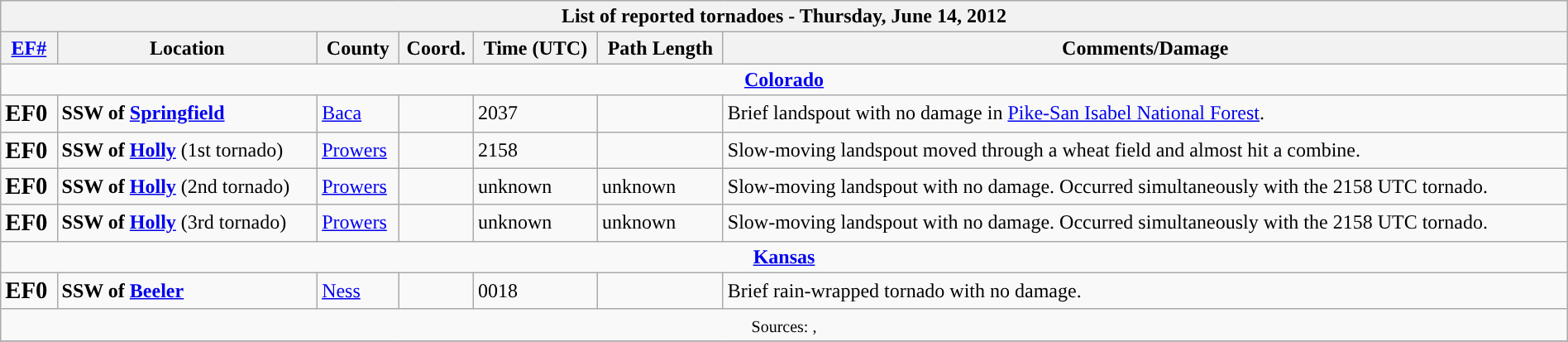<table class="wikitable collapsible" width="100%">
<tr>
<th colspan="7">List of reported tornadoes - Thursday, June 14, 2012</th>
</tr>
<tr>
<th><a href='#'>EF#</a></th>
<th>Location</th>
<th>County</th>
<th>Coord.</th>
<th>Time (UTC)</th>
<th>Path Length</th>
<th>Comments/Damage</th>
</tr>
<tr>
<td colspan="7" align=center><strong><a href='#'>Colorado</a></strong></td>
</tr>
<tr>
<td><big><strong>EF0</strong></big></td>
<td><strong>SSW of <a href='#'>Springfield</a></strong></td>
<td><a href='#'>Baca</a></td>
<td></td>
<td>2037</td>
<td></td>
<td>Brief landspout with no damage in <a href='#'>Pike-</a><a href='#'>San Isabel National Forest</a>.</td>
</tr>
<tr>
<td><big><strong>EF0</strong></big></td>
<td><strong>SSW of <a href='#'>Holly</a></strong> (1st tornado)</td>
<td><a href='#'>Prowers</a></td>
<td></td>
<td>2158</td>
<td></td>
<td>Slow-moving landspout moved through a wheat field and almost hit a combine.</td>
</tr>
<tr>
<td><big><strong>EF0</strong></big></td>
<td><strong>SSW of <a href='#'>Holly</a></strong> (2nd tornado)</td>
<td><a href='#'>Prowers</a></td>
<td></td>
<td>unknown</td>
<td>unknown</td>
<td>Slow-moving landspout with no damage. Occurred simultaneously with the 2158 UTC tornado.</td>
</tr>
<tr>
<td><big><strong>EF0</strong></big></td>
<td><strong>SSW of <a href='#'>Holly</a></strong> (3rd tornado)</td>
<td><a href='#'>Prowers</a></td>
<td></td>
<td>unknown</td>
<td>unknown</td>
<td>Slow-moving landspout with no damage. Occurred simultaneously with the 2158 UTC tornado.</td>
</tr>
<tr>
<td colspan="7" align=center><strong><a href='#'>Kansas</a></strong></td>
</tr>
<tr>
<td><big><strong>EF0</strong></big></td>
<td><strong>SSW of <a href='#'>Beeler</a></strong></td>
<td><a href='#'>Ness</a></td>
<td></td>
<td>0018</td>
<td></td>
<td>Brief rain-wrapped tornado with no damage.</td>
</tr>
<tr>
<td colspan="7" align=center><small>Sources: , </small></td>
</tr>
<tr>
</tr>
</table>
